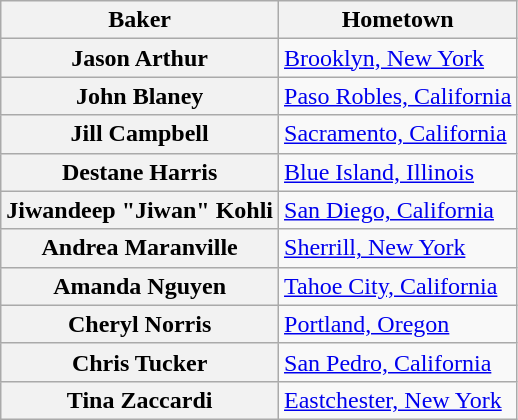<table class="wikitable">
<tr>
<th scope="col">Baker</th>
<th scope="col" class="unsortable">Hometown</th>
</tr>
<tr>
<th scope="row">Jason Arthur</th>
<td><a href='#'>Brooklyn, New York</a></td>
</tr>
<tr>
<th scope="row">John Blaney</th>
<td><a href='#'>Paso Robles, California</a></td>
</tr>
<tr>
<th scope="row">Jill Campbell</th>
<td><a href='#'>Sacramento, California</a></td>
</tr>
<tr>
<th scope="row">Destane Harris</th>
<td><a href='#'>Blue Island, Illinois</a></td>
</tr>
<tr>
<th scope="row">Jiwandeep "Jiwan" Kohli</th>
<td><a href='#'>San Diego, California</a></td>
</tr>
<tr>
<th scope="row">Andrea Maranville</th>
<td><a href='#'>Sherrill, New York</a></td>
</tr>
<tr>
<th scope="row">Amanda Nguyen</th>
<td><a href='#'>Tahoe City, California</a></td>
</tr>
<tr>
<th scope="row">Cheryl Norris</th>
<td><a href='#'>Portland, Oregon</a></td>
</tr>
<tr>
<th scope="row">Chris Tucker</th>
<td><a href='#'>San Pedro, California</a></td>
</tr>
<tr>
<th scope="row">Tina Zaccardi</th>
<td><a href='#'>Eastchester, New York</a></td>
</tr>
</table>
